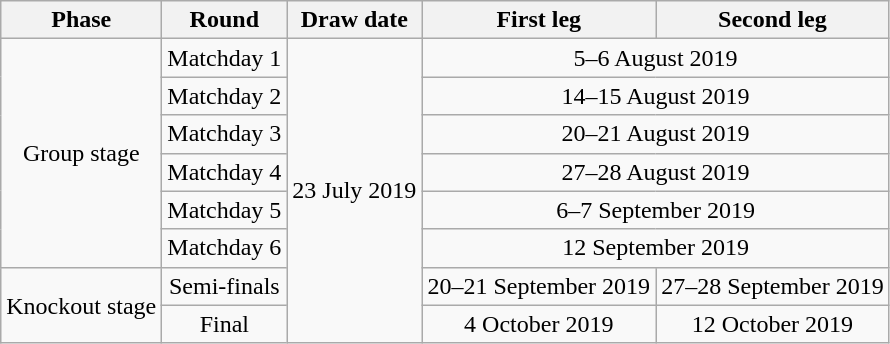<table class="wikitable" style="text-align:center">
<tr>
<th>Phase</th>
<th>Round</th>
<th>Draw date</th>
<th>First leg</th>
<th>Second leg</th>
</tr>
<tr>
<td rowspan=6>Group stage</td>
<td>Matchday 1</td>
<td rowspan=9>23 July 2019<br></td>
<td colspan=2>5–6 August 2019</td>
</tr>
<tr>
<td>Matchday 2</td>
<td colspan=2>14–15 August 2019</td>
</tr>
<tr>
<td>Matchday 3</td>
<td colspan=2>20–21 August 2019</td>
</tr>
<tr>
<td>Matchday 4</td>
<td colspan=2>27–28 August 2019</td>
</tr>
<tr>
<td>Matchday 5</td>
<td colspan=2>6–7 September 2019</td>
</tr>
<tr>
<td>Matchday 6</td>
<td colspan=2>12 September 2019</td>
</tr>
<tr>
<td rowspan=3>Knockout stage</td>
<td>Semi-finals</td>
<td>20–21 September 2019</td>
<td>27–28 September 2019</td>
</tr>
<tr>
<td>Final</td>
<td>4 October 2019</td>
<td>12 October 2019</td>
</tr>
</table>
